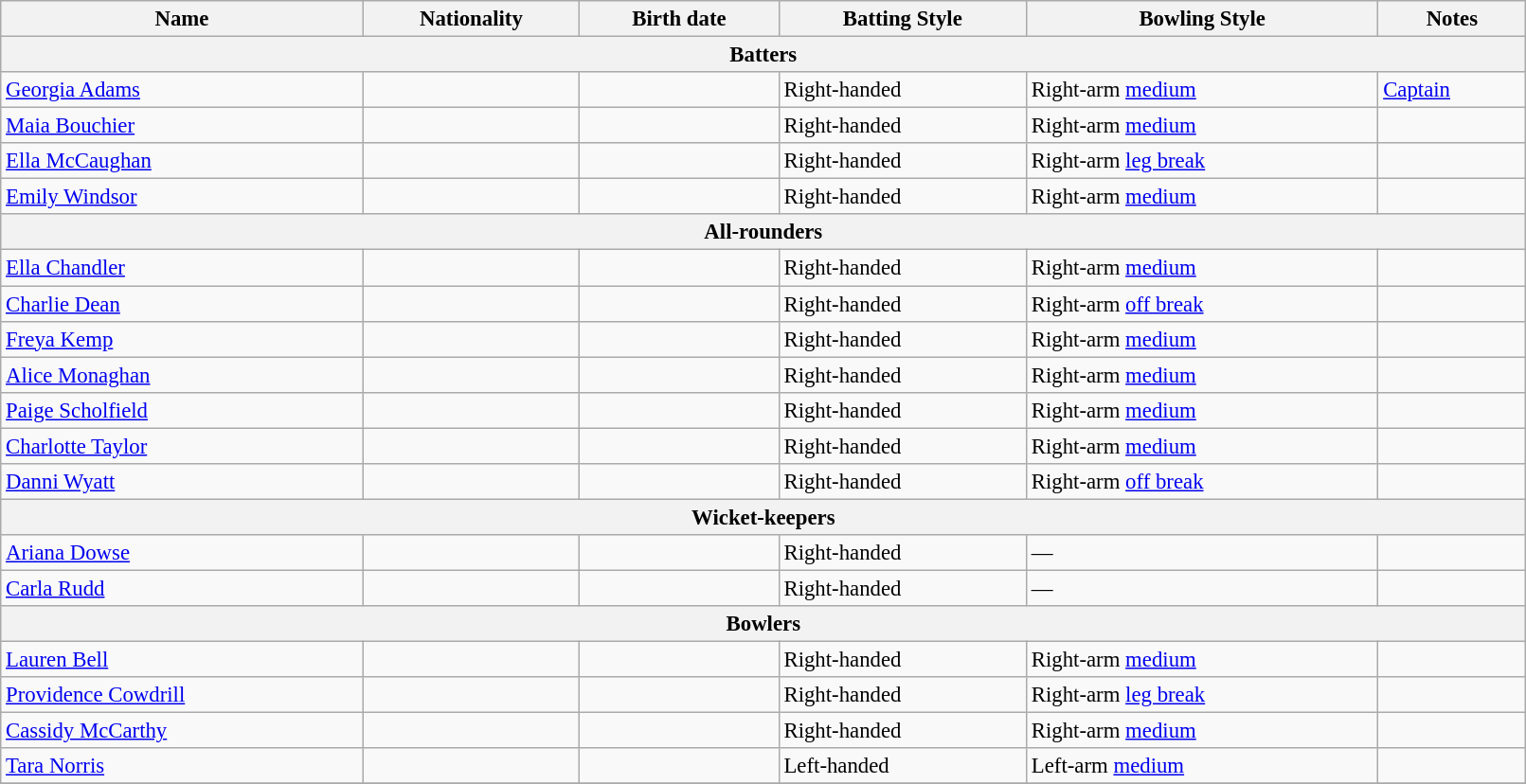<table class="wikitable" style="font-size:95%;" width="85%">
<tr>
<th>Name</th>
<th>Nationality</th>
<th>Birth date</th>
<th>Batting Style</th>
<th>Bowling Style</th>
<th>Notes</th>
</tr>
<tr>
<th colspan="7">Batters</th>
</tr>
<tr>
<td><a href='#'>Georgia Adams</a></td>
<td></td>
<td></td>
<td>Right-handed</td>
<td>Right-arm <a href='#'>medium</a></td>
<td><a href='#'>Captain</a></td>
</tr>
<tr>
<td><a href='#'>Maia Bouchier</a></td>
<td></td>
<td></td>
<td>Right-handed</td>
<td>Right-arm <a href='#'>medium</a></td>
<td></td>
</tr>
<tr>
<td><a href='#'>Ella McCaughan</a></td>
<td></td>
<td></td>
<td>Right-handed</td>
<td>Right-arm <a href='#'>leg break</a></td>
<td></td>
</tr>
<tr>
<td><a href='#'>Emily Windsor</a></td>
<td></td>
<td></td>
<td>Right-handed</td>
<td>Right-arm <a href='#'>medium</a></td>
<td></td>
</tr>
<tr>
<th colspan="7">All-rounders</th>
</tr>
<tr>
<td><a href='#'>Ella Chandler</a></td>
<td></td>
<td></td>
<td>Right-handed</td>
<td>Right-arm <a href='#'>medium</a></td>
<td></td>
</tr>
<tr>
<td><a href='#'>Charlie Dean</a></td>
<td></td>
<td></td>
<td>Right-handed</td>
<td>Right-arm <a href='#'>off break</a></td>
<td></td>
</tr>
<tr>
<td><a href='#'>Freya Kemp</a></td>
<td></td>
<td></td>
<td>Right-handed</td>
<td>Right-arm <a href='#'>medium</a></td>
<td></td>
</tr>
<tr>
<td><a href='#'>Alice Monaghan</a></td>
<td></td>
<td></td>
<td>Right-handed</td>
<td>Right-arm <a href='#'>medium</a></td>
<td></td>
</tr>
<tr>
<td><a href='#'>Paige Scholfield</a></td>
<td></td>
<td></td>
<td>Right-handed</td>
<td>Right-arm <a href='#'>medium</a></td>
<td></td>
</tr>
<tr>
<td><a href='#'>Charlotte Taylor</a></td>
<td></td>
<td></td>
<td>Right-handed</td>
<td>Right-arm <a href='#'>medium</a></td>
<td></td>
</tr>
<tr>
<td><a href='#'>Danni Wyatt</a></td>
<td></td>
<td></td>
<td>Right-handed</td>
<td>Right-arm <a href='#'>off break</a></td>
<td></td>
</tr>
<tr>
<th colspan="7">Wicket-keepers</th>
</tr>
<tr>
<td><a href='#'>Ariana Dowse</a></td>
<td></td>
<td></td>
<td>Right-handed</td>
<td>—</td>
<td></td>
</tr>
<tr>
<td><a href='#'>Carla Rudd</a></td>
<td></td>
<td></td>
<td>Right-handed</td>
<td>—</td>
<td></td>
</tr>
<tr>
<th colspan="7">Bowlers</th>
</tr>
<tr>
<td><a href='#'>Lauren Bell</a></td>
<td></td>
<td></td>
<td>Right-handed</td>
<td>Right-arm <a href='#'>medium</a></td>
<td></td>
</tr>
<tr>
<td><a href='#'>Providence Cowdrill</a></td>
<td></td>
<td></td>
<td>Right-handed</td>
<td>Right-arm <a href='#'>leg break</a></td>
<td></td>
</tr>
<tr>
<td><a href='#'>Cassidy McCarthy</a></td>
<td></td>
<td></td>
<td>Right-handed</td>
<td>Right-arm <a href='#'>medium</a></td>
<td></td>
</tr>
<tr>
<td><a href='#'>Tara Norris</a></td>
<td></td>
<td></td>
<td>Left-handed</td>
<td>Left-arm <a href='#'>medium</a></td>
<td></td>
</tr>
<tr>
</tr>
</table>
